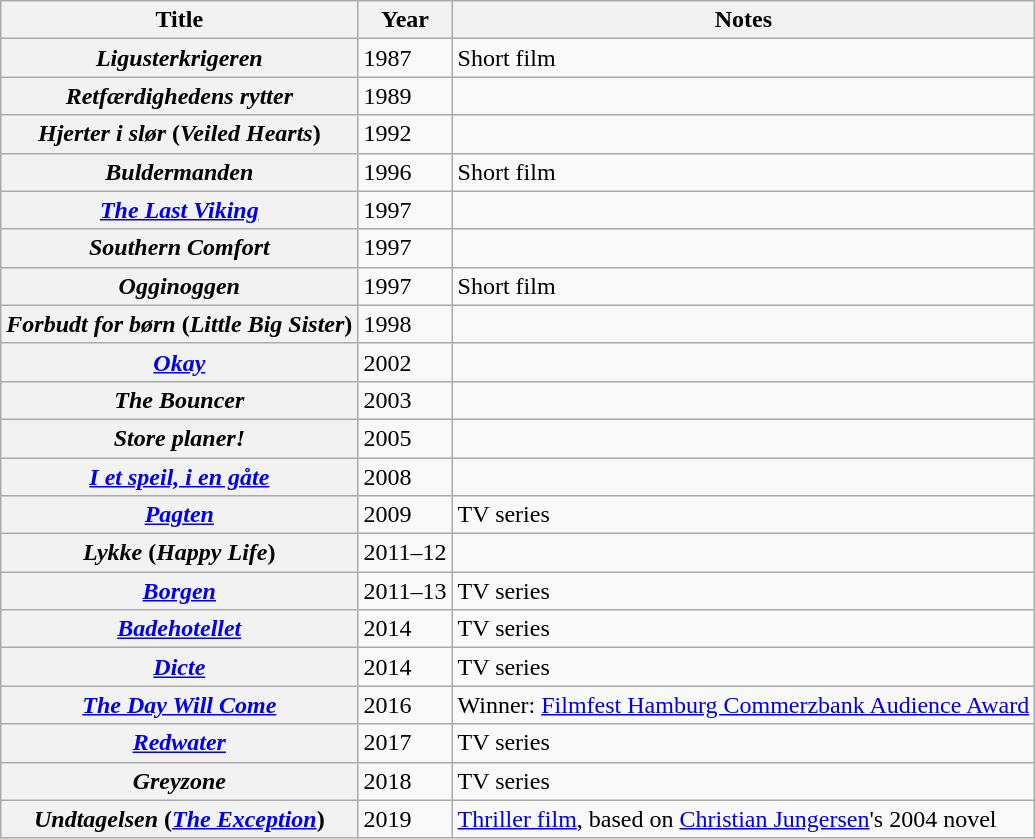<table class="wikitable plainrowheaders sortable">
<tr>
<th scope="col">Title</th>
<th scope="col">Year</th>
<th class="unsortable">Notes</th>
</tr>
<tr>
<th scope="row"><em>Ligusterkrigeren</em></th>
<td>1987</td>
<td>Short film</td>
</tr>
<tr>
<th scope="row"><em>Retfærdighedens rytter</em></th>
<td>1989</td>
<td></td>
</tr>
<tr>
<th scope="row"><em>Hjerter i slør</em> (<em>Veiled Hearts</em>)</th>
<td>1992</td>
<td></td>
</tr>
<tr>
<th scope="row"><em>Buldermanden</em></th>
<td>1996</td>
<td>Short film</td>
</tr>
<tr>
<th scope="row"><em><a href='#'>The Last Viking</a></em></th>
<td>1997</td>
<td></td>
</tr>
<tr>
<th scope="row"><em>Southern Comfort</em></th>
<td>1997</td>
<td></td>
</tr>
<tr>
<th scope="row"><em>Ogginoggen</em></th>
<td>1997</td>
<td>Short film</td>
</tr>
<tr>
<th scope="row"><em>Forbudt for børn</em> (<em>Little Big Sister</em>)</th>
<td>1998</td>
<td></td>
</tr>
<tr>
<th scope="row"><em><a href='#'>Okay</a></em></th>
<td>2002</td>
<td></td>
</tr>
<tr>
<th scope="row"><em>The Bouncer</em></th>
<td>2003</td>
<td></td>
</tr>
<tr>
<th scope="row"><em>Store planer!</em></th>
<td>2005</td>
<td></td>
</tr>
<tr>
<th scope="row"><em><a href='#'>I et speil, i en gåte</a></em></th>
<td>2008</td>
<td></td>
</tr>
<tr>
<th scope="row"><em><a href='#'>Pagten</a></em></th>
<td>2009</td>
<td>TV series</td>
</tr>
<tr>
<th scope="row"><em>Lykke</em> (<em>Happy Life</em>)</th>
<td>2011–12</td>
<td></td>
</tr>
<tr>
<th scope="row"><em><a href='#'>Borgen</a></em></th>
<td>2011–13</td>
<td>TV series</td>
</tr>
<tr>
<th scope="row"><em><a href='#'>Badehotellet</a></em></th>
<td>2014</td>
<td>TV series</td>
</tr>
<tr>
<th scope="row"><em><a href='#'>Dicte</a></em></th>
<td>2014</td>
<td>TV series</td>
</tr>
<tr>
<th scope="row"><em><a href='#'>The Day Will Come</a></em></th>
<td>2016</td>
<td>Winner: <a href='#'>Filmfest Hamburg Commerzbank Audience Award</a></td>
</tr>
<tr>
<th scope="row"><em><a href='#'>Redwater</a></em></th>
<td>2017</td>
<td>TV series</td>
</tr>
<tr>
<th scope="row"><em>Greyzone</em></th>
<td>2018</td>
<td>TV series</td>
</tr>
<tr>
<th scope="row"><em>Undtagelsen</em> (<a href='#'><em>The Exception</em></a>)</th>
<td>2019</td>
<td><a href='#'>Thriller film</a>, based on <a href='#'>Christian Jungersen</a>'s 2004 novel</td>
</tr>
</table>
